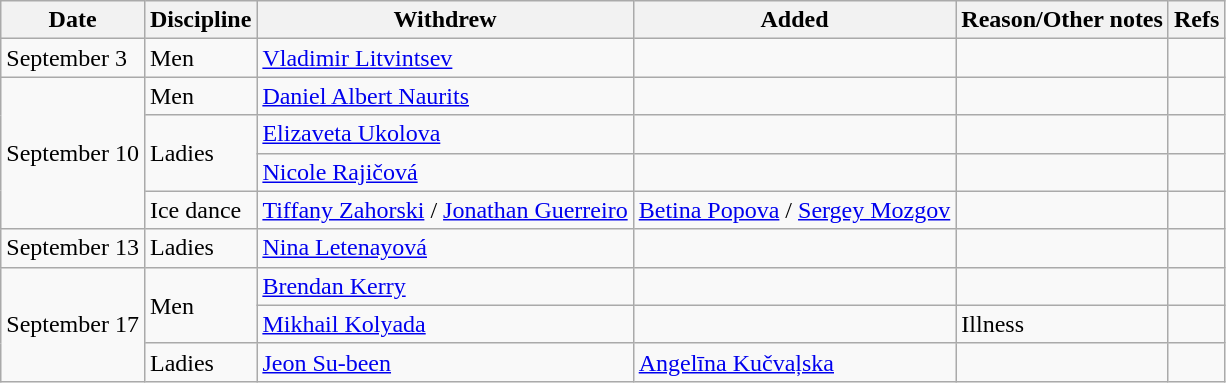<table class="wikitable sortable">
<tr>
<th>Date</th>
<th>Discipline</th>
<th>Withdrew</th>
<th>Added</th>
<th>Reason/Other notes</th>
<th>Refs</th>
</tr>
<tr>
<td>September 3</td>
<td>Men</td>
<td> <a href='#'>Vladimir Litvintsev</a></td>
<td></td>
<td></td>
<td></td>
</tr>
<tr>
<td rowspan=4>September 10</td>
<td>Men</td>
<td> <a href='#'>Daniel Albert Naurits</a></td>
<td></td>
<td></td>
<td></td>
</tr>
<tr>
<td rowspan=2>Ladies</td>
<td> <a href='#'>Elizaveta Ukolova</a></td>
<td></td>
<td></td>
<td></td>
</tr>
<tr>
<td> <a href='#'>Nicole Rajičová</a></td>
<td></td>
<td></td>
<td></td>
</tr>
<tr>
<td>Ice dance</td>
<td> <a href='#'>Tiffany Zahorski</a> / <a href='#'>Jonathan Guerreiro</a></td>
<td> <a href='#'>Betina Popova</a> / <a href='#'>Sergey Mozgov</a></td>
<td></td>
<td></td>
</tr>
<tr>
<td>September 13</td>
<td>Ladies</td>
<td> <a href='#'>Nina Letenayová</a></td>
<td></td>
<td></td>
<td></td>
</tr>
<tr>
<td rowspan=3>September 17</td>
<td rowspan=2>Men</td>
<td> <a href='#'>Brendan Kerry</a></td>
<td></td>
<td></td>
<td></td>
</tr>
<tr>
<td> <a href='#'>Mikhail Kolyada</a></td>
<td></td>
<td>Illness</td>
<td></td>
</tr>
<tr>
<td>Ladies</td>
<td> <a href='#'>Jeon Su-been</a></td>
<td> <a href='#'>Angelīna Kučvaļska</a></td>
<td></td>
<td></td>
</tr>
</table>
